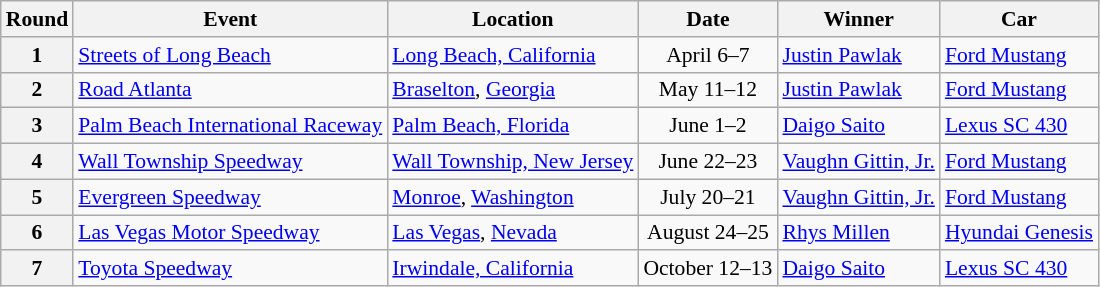<table class="wikitable" style="font-size: 90%;">
<tr>
<th>Round</th>
<th>Event</th>
<th>Location</th>
<th>Date</th>
<th>Winner</th>
<th>Car</th>
</tr>
<tr>
<th>1</th>
<td><a href='#'>Streets of Long Beach</a></td>
<td><a href='#'>Long Beach, California</a></td>
<td align="center">April 6–7</td>
<td> <a href='#'>Justin Pawlak</a></td>
<td> <a href='#'>Ford Mustang</a></td>
</tr>
<tr>
<th>2</th>
<td><a href='#'>Road Atlanta</a></td>
<td><a href='#'>Braselton</a>, <a href='#'>Georgia</a></td>
<td align="center">May 11–12</td>
<td> <a href='#'>Justin Pawlak</a></td>
<td> <a href='#'>Ford Mustang</a></td>
</tr>
<tr>
<th>3</th>
<td><a href='#'>Palm Beach International Raceway</a></td>
<td><a href='#'>Palm Beach, Florida</a></td>
<td align="center">June 1–2</td>
<td> <a href='#'>Daigo Saito</a></td>
<td> <a href='#'>Lexus SC 430</a></td>
</tr>
<tr>
<th>4</th>
<td><a href='#'>Wall Township Speedway</a></td>
<td><a href='#'>Wall Township, New Jersey</a></td>
<td align="center">June 22–23</td>
<td> <a href='#'>Vaughn Gittin, Jr.</a></td>
<td> <a href='#'>Ford Mustang</a></td>
</tr>
<tr>
<th>5</th>
<td><a href='#'>Evergreen Speedway</a></td>
<td><a href='#'>Monroe</a>, <a href='#'>Washington</a></td>
<td align="center">July 20–21</td>
<td> <a href='#'>Vaughn Gittin, Jr.</a></td>
<td> <a href='#'>Ford Mustang</a></td>
</tr>
<tr>
<th>6</th>
<td><a href='#'>Las Vegas Motor Speedway</a></td>
<td><a href='#'>Las Vegas</a>, <a href='#'>Nevada</a></td>
<td align="center">August 24–25</td>
<td> <a href='#'>Rhys Millen</a></td>
<td> <a href='#'>Hyundai Genesis</a></td>
</tr>
<tr>
<th>7</th>
<td><a href='#'>Toyota Speedway</a></td>
<td><a href='#'>Irwindale, California</a></td>
<td align="center">October 12–13</td>
<td> <a href='#'>Daigo Saito</a></td>
<td> <a href='#'>Lexus SC 430</a></td>
</tr>
</table>
